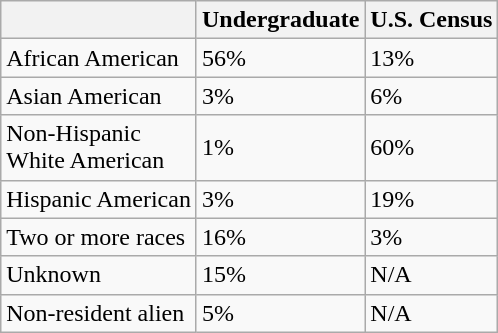<table class="wikitable floatright">
<tr>
<th></th>
<th>Undergraduate</th>
<th>U.S. Census</th>
</tr>
<tr>
<td>African American</td>
<td>56%</td>
<td>13%</td>
</tr>
<tr>
<td>Asian American</td>
<td>3%</td>
<td>6%</td>
</tr>
<tr>
<td>Non-Hispanic<br>White American</td>
<td>1%</td>
<td>60%</td>
</tr>
<tr>
<td>Hispanic American</td>
<td>3%</td>
<td>19%</td>
</tr>
<tr>
<td>Two or more races</td>
<td>16%</td>
<td>3%</td>
</tr>
<tr>
<td>Unknown</td>
<td>15%</td>
<td>N/A</td>
</tr>
<tr>
<td>Non-resident alien</td>
<td>5%</td>
<td>N/A</td>
</tr>
</table>
